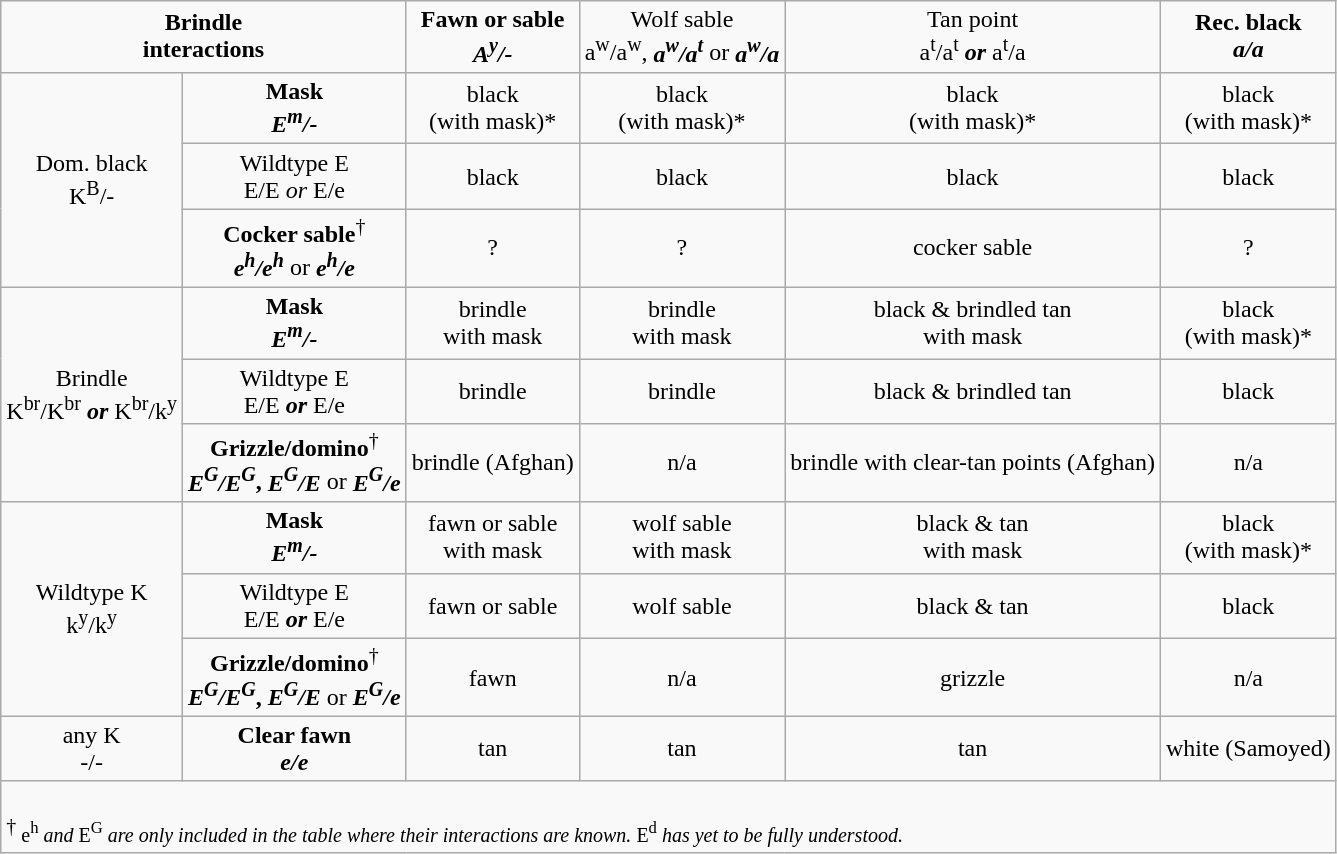<table class="wikitable">
<tr>
<td colspan="2" align="center"><strong>Brindle<br>interactions</strong></td>
<td align="center"><strong>Fawn or sable<br><em>A<sup>y</sup>/-<strong><em></td>
<td align="center"></strong>Wolf sable<br></em>a<sup>w</sup>/a<sup>w</sup></em></strong>,<strong> <em>a<sup>w</sup>/a<sup>t</sup></em> </strong>or<strong> <em>a<sup>w</sup>/a<strong><em></td>
<td align="center"></strong>Tan point<br></em>a<sup>t</sup>/a<sup>t</sup><em> <strong>or</strong> </em>a<sup>t</sup>/a</em></strong></td>
<td align="center"><strong>Rec. black<br><em>a/a<strong><em></td>
</tr>
<tr>
<td rowspan="3" align="center"></strong>Dom. black<br></em>K<sup>B</sup>/-</em></strong></td>
<td align="center"><strong>Mask<br><em>E<sup>m</sup>/-<strong><em></td>
<td align="center">black<br>(with mask)*</td>
<td align="center">black<br>(with mask)*</td>
<td align="center">black<br>(with mask)*</td>
<td align="center">black<br>(with mask)*</td>
</tr>
<tr>
<td align="center"></strong>Wildtype E<br></em>E/E<em> or </em>E/e</em></strong></td>
<td align="center">black</td>
<td align="center">black</td>
<td align="center">black</td>
<td align="center">black</td>
</tr>
<tr>
<td align="center"><strong>Cocker sable</strong><sup>†</sup><strong><br><em>e<sup>h</sup>/e<sup>h</sup></em> </strong>or<strong> <em>e<sup>h</sup>/e<strong><em></td>
<td align="center">?</td>
<td align="center">?</td>
<td align="center">cocker sable</td>
<td align="center">?</td>
</tr>
<tr>
<td rowspan="3" align="center"></strong>Brindle<br></em>K<sup>br</sup>/K<sup>br</sup><em> <strong>or</strong> </em>K<sup>br</sup>/k<sup>y</sup></em></strong></td>
<td align="center"><strong>Mask<br><em>E<sup>m</sup>/-<strong><em></td>
<td align="center">brindle<br>with mask</td>
<td align="center">brindle<br>with mask</td>
<td align="center">black & brindled tan<br>with mask</td>
<td align="center">black<br>(with mask)*</td>
</tr>
<tr>
<td align="center"></strong>Wildtype E<br></em>E/E<em> <strong>or</strong> </em>E/e</em></strong></td>
<td align="center">brindle</td>
<td align="center">brindle</td>
<td align="center">black & brindled tan</td>
<td align="center">black</td>
</tr>
<tr>
<td align="center"><strong>Grizzle/domino</strong><sup>†</sup><strong><br><em>E<sup>G</sup>/E<sup>G</sup></em>, <em>E<sup>G</sup>/E</em> </strong>or<strong> <em>E<sup>G</sup>/e<strong><em></td>
<td align="center">brindle (Afghan)</td>
<td align="center">n/a</td>
<td align="center">brindle with clear-tan points (Afghan)</td>
<td align="center">n/a</td>
</tr>
<tr>
<td rowspan="3" align="center"></strong>Wildtype K<br></em>k<sup>y</sup>/k<sup>y</sup></em></strong></td>
<td align="center"><strong>Mask<br><em>E<sup>m</sup>/-<strong><em></td>
<td align="center">fawn or sable<br>with mask</td>
<td align="center">wolf sable<br>with mask</td>
<td align="center">black & tan<br>with mask</td>
<td align="center">black<br>(with mask)*</td>
</tr>
<tr>
<td align="center"></strong>Wildtype E<br></em>E/E<em> <strong>or</strong> </em>E/e</em></strong></td>
<td align="center">fawn or sable</td>
<td align="center">wolf sable</td>
<td align="center">black & tan</td>
<td align="center">black</td>
</tr>
<tr>
<td align="center"><strong>Grizzle/domino</strong><sup>†</sup><strong><br><em>E<sup>G</sup>/E<sup>G</sup></em>, <em>E<sup>G</sup>/E</em> </strong>or<strong> <em>E<sup>G</sup>/e<strong><em></td>
<td align="center">fawn</td>
<td align="center">n/a</td>
<td align="center">grizzle</td>
<td align="center">n/a</td>
</tr>
<tr>
<td align="center"></strong>any K<br></em>-/-</em></strong></td>
<td align="center"><strong>Clear fawn<br><em>e/e<strong><em></td>
<td align="center">tan</td>
<td align="center">tan</td>
<td align="center">tan</td>
<td align="center">white (Samoyed)</td>
</tr>
<tr>
<td colspan="6"><br><sup>†</sup><small> </em>e<sup>h</sup><em> and </em>E<sup>G</sup><em> are only included in the table where their interactions are known. 
</em>E<sup>d</sup><em> has yet to be fully understood.</small></td>
</tr>
</table>
